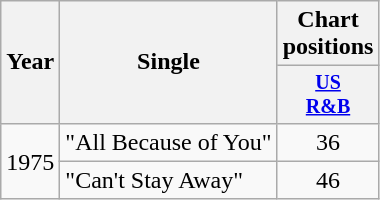<table class="wikitable" style="text-align:center;">
<tr>
<th rowspan="2">Year</th>
<th rowspan="2">Single</th>
<th>Chart positions</th>
</tr>
<tr style="font-size:smaller;">
<th width="40"><a href='#'>US<br>R&B</a></th>
</tr>
<tr>
<td rowspan="2">1975</td>
<td align="left">"All Because of You"</td>
<td>36</td>
</tr>
<tr>
<td align="left">"Can't Stay Away"</td>
<td>46</td>
</tr>
</table>
